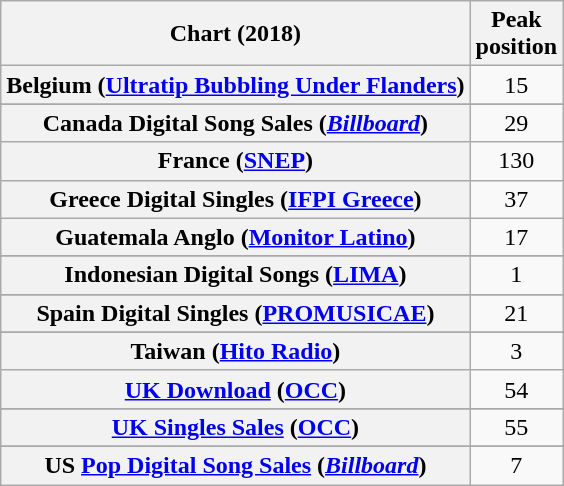<table class="wikitable sortable plainrowheaders" style="text-align:center">
<tr>
<th scope="col">Chart (2018)</th>
<th scope="col">Peak<br> position</th>
</tr>
<tr>
<th scope="row">Belgium (<a href='#'>Ultratip Bubbling Under Flanders</a>)</th>
<td>15</td>
</tr>
<tr>
</tr>
<tr>
<th scope="row">Canada Digital Song Sales (<em><a href='#'>Billboard</a></em>)</th>
<td>29</td>
</tr>
<tr>
<th scope="row">France (<a href='#'>SNEP</a>)</th>
<td>130</td>
</tr>
<tr>
<th scope="row">Greece Digital Singles (<a href='#'>IFPI Greece</a>)</th>
<td>37</td>
</tr>
<tr>
<th scope="row">Guatemala Anglo (<a href='#'>Monitor Latino</a>)</th>
<td>17</td>
</tr>
<tr>
</tr>
<tr>
<th scope="row">Indonesian Digital Songs (<a href='#'>LIMA</a>)</th>
<td>1</td>
</tr>
<tr>
</tr>
<tr>
</tr>
<tr>
<th scope="row">Spain Digital Singles (<a href='#'>PROMUSICAE</a>)</th>
<td>21</td>
</tr>
<tr>
</tr>
<tr>
<th scope="row">Taiwan (<a href='#'>Hito Radio</a>)</th>
<td>3</td>
</tr>
<tr>
<th scope="row"><a href='#'>UK Download</a> (<a href='#'>OCC</a>)</th>
<td>54</td>
</tr>
<tr>
</tr>
<tr>
<th scope="row"><a href='#'>UK Singles Sales</a> (<a href='#'>OCC</a>)</th>
<td>55</td>
</tr>
<tr>
</tr>
<tr>
</tr>
<tr>
<th scope="row">US <a href='#'>Pop Digital Song Sales</a> (<em><a href='#'>Billboard</a></em>)</th>
<td>7</td>
</tr>
</table>
